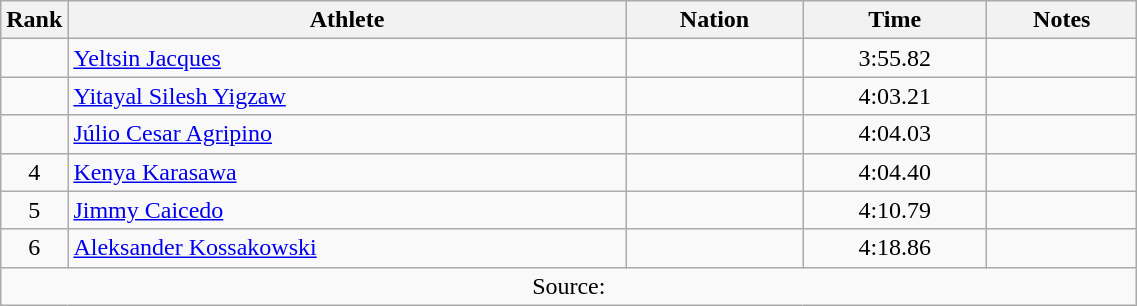<table class="wikitable sortable" style="text-align:center;width: 60%;">
<tr>
<th scope="col" style="width: 10px;">Rank</th>
<th scope="col">Athlete</th>
<th scope="col">Nation</th>
<th scope="col">Time</th>
<th scope="col">Notes</th>
</tr>
<tr>
<td></td>
<td align=left><a href='#'>Yeltsin Jacques</a><br></td>
<td align=left></td>
<td>3:55.82</td>
<td></td>
</tr>
<tr>
<td></td>
<td align=left><a href='#'>Yitayal Silesh Yigzaw</a><br></td>
<td align=left></td>
<td>4:03.21</td>
<td></td>
</tr>
<tr>
<td></td>
<td align=left><a href='#'>Júlio Cesar Agripino</a><br></td>
<td align=left></td>
<td>4:04.03</td>
<td></td>
</tr>
<tr>
<td>4</td>
<td align=left><a href='#'>Kenya Karasawa</a><br></td>
<td align=left></td>
<td>4:04.40</td>
<td></td>
</tr>
<tr>
<td>5</td>
<td align=left><a href='#'>Jimmy Caicedo</a><br></td>
<td align=left></td>
<td>4:10.79</td>
<td></td>
</tr>
<tr>
<td>6</td>
<td align=left><a href='#'>Aleksander Kossakowski</a><br></td>
<td align=left></td>
<td>4:18.86</td>
<td></td>
</tr>
<tr class="sortbottom">
<td colspan="5">Source:</td>
</tr>
</table>
